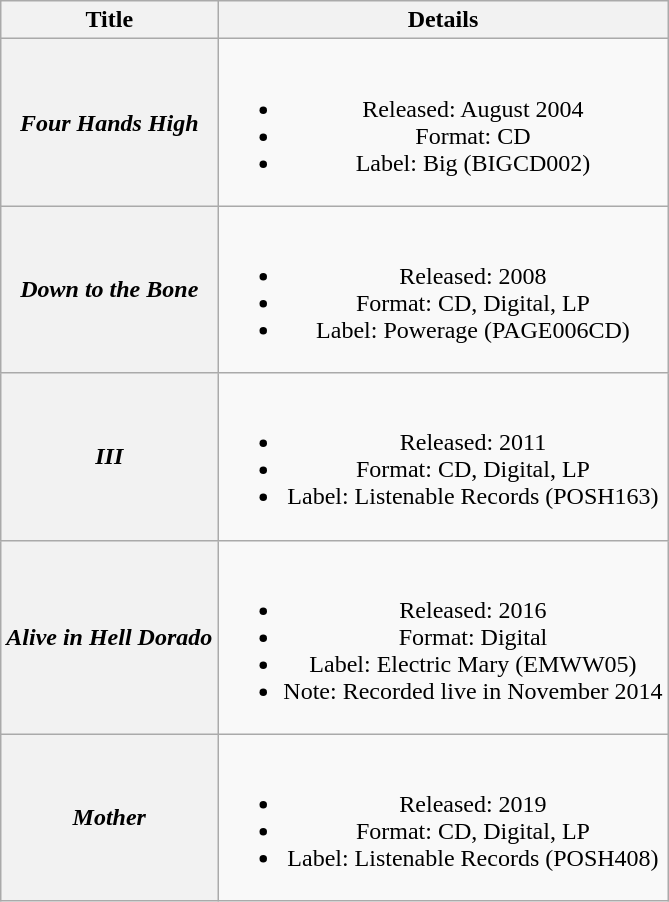<table class="wikitable plainrowheaders" style="text-align:center;" border="1">
<tr>
<th>Title</th>
<th>Details</th>
</tr>
<tr>
<th scope="row"><em>Four Hands High</em></th>
<td><br><ul><li>Released: August 2004</li><li>Format: CD</li><li>Label: Big (BIGCD002)</li></ul></td>
</tr>
<tr>
<th scope="row"><em>Down to the Bone</em></th>
<td><br><ul><li>Released: 2008</li><li>Format: CD, Digital, LP</li><li>Label: Powerage (PAGE006CD)</li></ul></td>
</tr>
<tr>
<th scope="row"><em>III</em></th>
<td><br><ul><li>Released: 2011</li><li>Format: CD, Digital, LP</li><li>Label: Listenable Records (POSH163)</li></ul></td>
</tr>
<tr>
<th scope="row"><em>Alive in Hell Dorado</em></th>
<td><br><ul><li>Released: 2016</li><li>Format: Digital</li><li>Label: Electric Mary (EMWW05)</li><li>Note: Recorded live in November 2014</li></ul></td>
</tr>
<tr>
<th scope="row"><em>Mother</em></th>
<td><br><ul><li>Released: 2019</li><li>Format: CD, Digital, LP</li><li>Label: Listenable Records (POSH408)</li></ul></td>
</tr>
</table>
